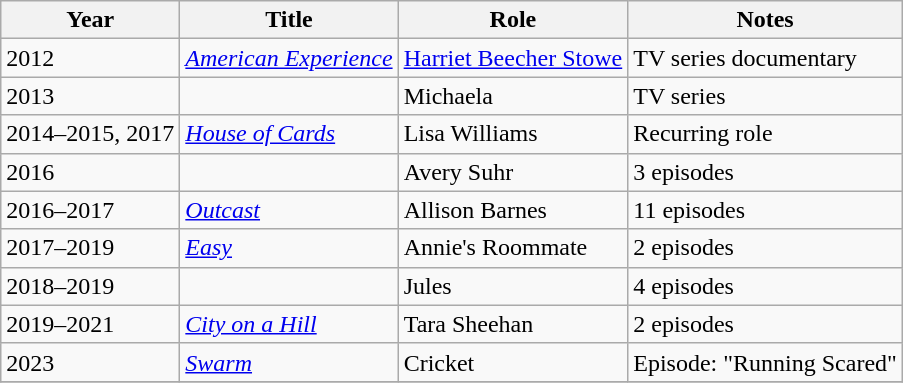<table class="wikitable sortable">
<tr>
<th>Year</th>
<th>Title</th>
<th>Role</th>
<th class="unsortable">Notes</th>
</tr>
<tr>
<td>2012</td>
<td><em><a href='#'>American Experience</a></em></td>
<td><a href='#'>Harriet Beecher Stowe</a></td>
<td>TV series documentary</td>
</tr>
<tr>
<td>2013</td>
<td><em></em></td>
<td>Michaela</td>
<td>TV series</td>
</tr>
<tr>
<td>2014–2015, 2017</td>
<td><em><a href='#'>House of Cards</a></em></td>
<td>Lisa Williams</td>
<td>Recurring role</td>
</tr>
<tr>
<td>2016</td>
<td><em></em></td>
<td>Avery Suhr</td>
<td>3 episodes</td>
</tr>
<tr>
<td>2016–2017</td>
<td><em><a href='#'>Outcast</a></em></td>
<td>Allison Barnes</td>
<td>11 episodes</td>
</tr>
<tr>
<td>2017–2019</td>
<td><em><a href='#'>Easy</a></em></td>
<td>Annie's Roommate</td>
<td>2 episodes</td>
</tr>
<tr>
<td>2018–2019</td>
<td><em></em></td>
<td>Jules</td>
<td>4 episodes</td>
</tr>
<tr>
<td>2019–2021</td>
<td><em><a href='#'>City on a Hill</a></em></td>
<td>Tara Sheehan</td>
<td>2 episodes</td>
</tr>
<tr>
<td>2023</td>
<td><em><a href='#'>Swarm</a></em></td>
<td>Cricket</td>
<td>Episode: "Running Scared"</td>
</tr>
<tr>
</tr>
</table>
